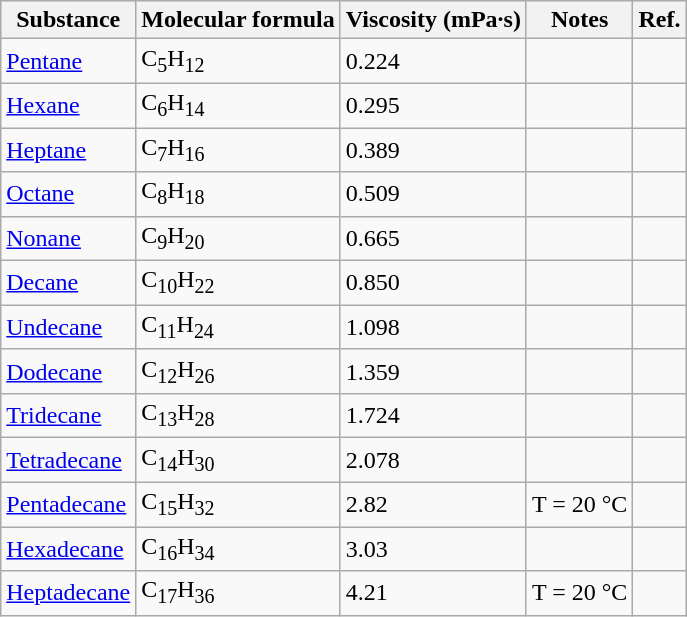<table class="wikitable sortable">
<tr style="background:#efefef;">
<th>Substance</th>
<th>Molecular formula</th>
<th>Viscosity (mPa·s)</th>
<th>Notes</th>
<th>Ref.</th>
</tr>
<tr>
<td><a href='#'>Pentane</a></td>
<td>C<sub>5</sub>H<sub>12</sub></td>
<td>0.224</td>
<td></td>
<td></td>
</tr>
<tr>
<td><a href='#'>Hexane</a></td>
<td>C<sub>6</sub>H<sub>14</sub></td>
<td>0.295</td>
<td></td>
<td></td>
</tr>
<tr>
<td><a href='#'>Heptane</a></td>
<td>C<sub>7</sub>H<sub>16</sub></td>
<td>0.389</td>
<td></td>
<td></td>
</tr>
<tr>
<td><a href='#'>Octane</a></td>
<td>C<sub>8</sub>H<sub>18</sub></td>
<td>0.509</td>
<td></td>
<td></td>
</tr>
<tr>
<td><a href='#'>Nonane</a></td>
<td>C<sub>9</sub>H<sub>20</sub></td>
<td>0.665</td>
<td></td>
<td></td>
</tr>
<tr>
<td><a href='#'>Decane</a></td>
<td>C<sub>10</sub>H<sub>22</sub></td>
<td>0.850</td>
<td></td>
<td></td>
</tr>
<tr>
<td><a href='#'>Undecane</a></td>
<td>C<sub>11</sub>H<sub>24</sub></td>
<td>1.098</td>
<td></td>
<td></td>
</tr>
<tr>
<td><a href='#'>Dodecane</a></td>
<td>C<sub>12</sub>H<sub>26</sub></td>
<td>1.359</td>
<td></td>
<td></td>
</tr>
<tr>
<td><a href='#'>Tridecane</a></td>
<td>C<sub>13</sub>H<sub>28</sub></td>
<td>1.724</td>
<td></td>
<td></td>
</tr>
<tr>
<td><a href='#'>Tetradecane</a></td>
<td>C<sub>14</sub>H<sub>30</sub></td>
<td>2.078</td>
<td></td>
<td></td>
</tr>
<tr>
<td><a href='#'>Pentadecane</a></td>
<td>C<sub>15</sub>H<sub>32</sub></td>
<td>2.82</td>
<td>T = 20 °C</td>
<td></td>
</tr>
<tr>
<td><a href='#'>Hexadecane</a></td>
<td>C<sub>16</sub>H<sub>34</sub></td>
<td>3.03</td>
<td></td>
<td></td>
</tr>
<tr>
<td><a href='#'>Heptadecane</a></td>
<td>C<sub>17</sub>H<sub>36</sub></td>
<td>4.21</td>
<td>T = 20 °C</td>
<td></td>
</tr>
</table>
